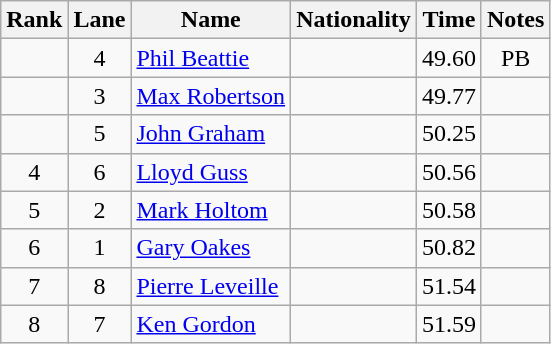<table class="wikitable sortable" style=" text-align:center">
<tr>
<th>Rank</th>
<th>Lane</th>
<th>Name</th>
<th>Nationality</th>
<th>Time</th>
<th>Notes</th>
</tr>
<tr>
<td></td>
<td>4</td>
<td align=left><a href='#'>Phil Beattie</a></td>
<td align=left></td>
<td>49.60</td>
<td>PB</td>
</tr>
<tr>
<td></td>
<td>3</td>
<td align=left><a href='#'>Max Robertson</a></td>
<td align=left></td>
<td>49.77</td>
<td></td>
</tr>
<tr>
<td></td>
<td>5</td>
<td align=left><a href='#'>John Graham</a></td>
<td align=left></td>
<td>50.25</td>
<td></td>
</tr>
<tr>
<td>4</td>
<td>6</td>
<td align=left><a href='#'>Lloyd Guss</a></td>
<td align=left></td>
<td>50.56</td>
<td></td>
</tr>
<tr>
<td>5</td>
<td>2</td>
<td align=left><a href='#'>Mark Holtom</a></td>
<td align=left></td>
<td>50.58</td>
<td></td>
</tr>
<tr>
<td>6</td>
<td>1</td>
<td align=left><a href='#'>Gary Oakes</a></td>
<td align=left></td>
<td>50.82</td>
<td></td>
</tr>
<tr>
<td>7</td>
<td>8</td>
<td align=left><a href='#'>Pierre Leveille</a></td>
<td align=left></td>
<td>51.54</td>
<td></td>
</tr>
<tr>
<td>8</td>
<td>7</td>
<td align=left><a href='#'>Ken Gordon</a></td>
<td align=left></td>
<td>51.59</td>
<td></td>
</tr>
</table>
